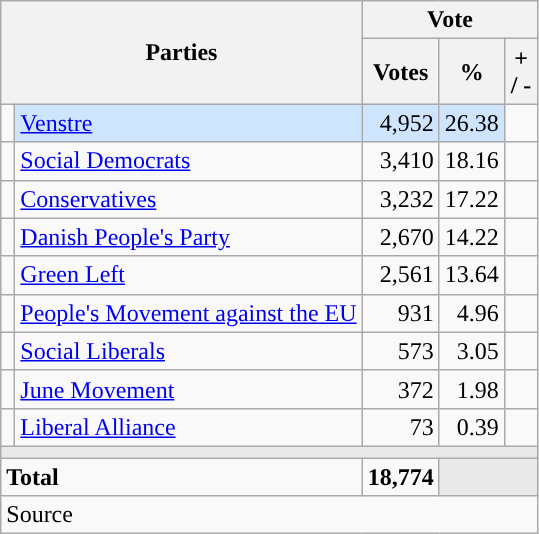<table class="wikitable" style="text-align:right;">
<tr>
<th style="text-align:centre;" rowspan="2" colspan="2" width="225">Parties</th>
<th colspan="3">Vote</th>
</tr>
<tr>
<th width="15">Votes</th>
<th width="15">%</th>
<th width="15">+ / -</th>
</tr>
<tr>
<td width="2" style="color:inherit;background:"></td>
<td bgcolor=#cfe5fe   align="left"><a href='#'>Venstre</a></td>
<td bgcolor=#cfe5fe>4,952</td>
<td bgcolor=#cfe5fe>26.38</td>
<td></td>
</tr>
<tr>
<td width="2" style="color:inherit;background:"></td>
<td align="left"><a href='#'>Social Democrats</a></td>
<td>3,410</td>
<td>18.16</td>
<td></td>
</tr>
<tr>
<td width="2" style="color:inherit;background:"></td>
<td align="left"><a href='#'>Conservatives</a></td>
<td>3,232</td>
<td>17.22</td>
<td></td>
</tr>
<tr>
<td width="2" style="color:inherit;background:"></td>
<td align="left"><a href='#'>Danish People's Party</a></td>
<td>2,670</td>
<td>14.22</td>
<td></td>
</tr>
<tr>
<td width="2" style="color:inherit;background:"></td>
<td align="left"><a href='#'>Green Left</a></td>
<td>2,561</td>
<td>13.64</td>
<td></td>
</tr>
<tr>
<td width="2" style="color:inherit;background:"></td>
<td align="left"><a href='#'>People's Movement against the EU</a></td>
<td>931</td>
<td>4.96</td>
<td></td>
</tr>
<tr>
<td width="2" style="color:inherit;background:"></td>
<td align="left"><a href='#'>Social Liberals</a></td>
<td>573</td>
<td>3.05</td>
<td></td>
</tr>
<tr>
<td width="2" style="color:inherit;background:"></td>
<td align="left"><a href='#'>June Movement</a></td>
<td>372</td>
<td>1.98</td>
<td></td>
</tr>
<tr>
<td width="2" style="color:inherit;background:"></td>
<td align="left"><a href='#'>Liberal Alliance</a></td>
<td>73</td>
<td>0.39</td>
<td></td>
</tr>
<tr>
<td colspan="7" bgcolor="#E9E9E9"></td>
</tr>
<tr>
<td align="left" colspan="2"><strong>Total</strong></td>
<td><strong>18,774</strong></td>
<td bgcolor="#E9E9E9" colspan="2"></td>
</tr>
<tr>
<td align="left" colspan="6">Source</td>
</tr>
</table>
